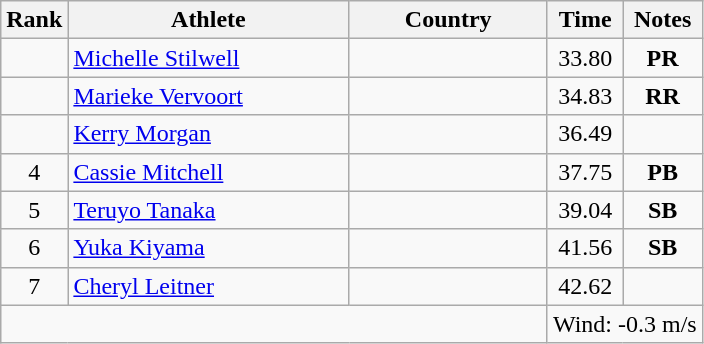<table class="wikitable sortable" style="text-align:center">
<tr>
<th>Rank</th>
<th style="width:180px">Athlete</th>
<th style="width:125px">Country</th>
<th>Time</th>
<th>Notes</th>
</tr>
<tr>
<td></td>
<td style="text-align:left;"><a href='#'>Michelle Stilwell</a></td>
<td style="text-align:left;"></td>
<td>33.80</td>
<td><strong>PR</strong></td>
</tr>
<tr>
<td></td>
<td style="text-align:left;"><a href='#'>Marieke Vervoort</a></td>
<td style="text-align:left;"></td>
<td>34.83</td>
<td><strong>RR</strong></td>
</tr>
<tr>
<td></td>
<td style="text-align:left;"><a href='#'>Kerry Morgan</a></td>
<td style="text-align:left;"></td>
<td>36.49</td>
<td></td>
</tr>
<tr>
<td>4</td>
<td style="text-align:left;"><a href='#'>Cassie Mitchell</a></td>
<td style="text-align:left;"></td>
<td>37.75</td>
<td><strong>PB</strong></td>
</tr>
<tr>
<td>5</td>
<td style="text-align:left;"><a href='#'>Teruyo Tanaka</a></td>
<td style="text-align:left;"></td>
<td>39.04</td>
<td><strong>SB</strong></td>
</tr>
<tr>
<td>6</td>
<td style="text-align:left;"><a href='#'>Yuka Kiyama</a></td>
<td style="text-align:left;"></td>
<td>41.56</td>
<td><strong>SB</strong></td>
</tr>
<tr>
<td>7</td>
<td style="text-align:left;"><a href='#'>Cheryl Leitner</a></td>
<td style="text-align:left;"></td>
<td>42.62</td>
<td></td>
</tr>
<tr class="sortbottom">
<td colspan="3"></td>
<td colspan="2">Wind: -0.3 m/s</td>
</tr>
</table>
